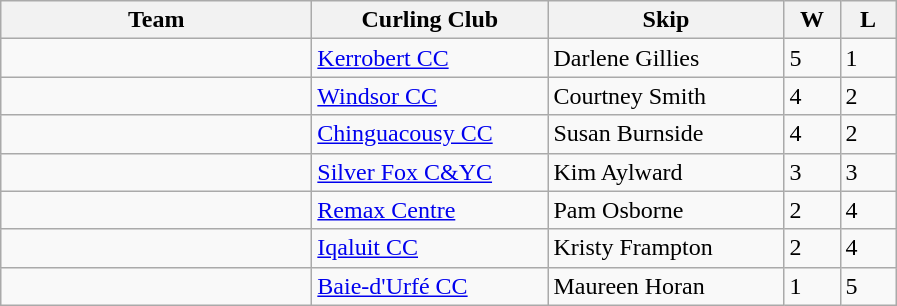<table class="wikitable">
<tr>
<th style="width:200px;">Team</th>
<th style="width:150px;">Curling Club</th>
<th style="width:150px;">Skip</th>
<th style="width:30px;">W</th>
<th style="width:30px;">L</th>
</tr>
<tr>
<td></td>
<td><a href='#'>Kerrobert CC</a></td>
<td>Darlene Gillies</td>
<td>5</td>
<td>1</td>
</tr>
<tr>
<td></td>
<td><a href='#'>Windsor CC</a></td>
<td>Courtney Smith</td>
<td>4</td>
<td>2</td>
</tr>
<tr>
<td></td>
<td><a href='#'>Chinguacousy CC</a></td>
<td>Susan Burnside</td>
<td>4</td>
<td>2</td>
</tr>
<tr>
<td></td>
<td><a href='#'>Silver Fox C&YC</a></td>
<td>Kim Aylward</td>
<td>3</td>
<td>3</td>
</tr>
<tr>
<td></td>
<td><a href='#'>Remax Centre</a></td>
<td>Pam Osborne</td>
<td>2</td>
<td>4</td>
</tr>
<tr>
<td></td>
<td><a href='#'>Iqaluit CC</a></td>
<td>Kristy Frampton</td>
<td>2</td>
<td>4</td>
</tr>
<tr>
<td></td>
<td><a href='#'>Baie-d'Urfé CC</a></td>
<td>Maureen Horan</td>
<td>1</td>
<td>5</td>
</tr>
</table>
